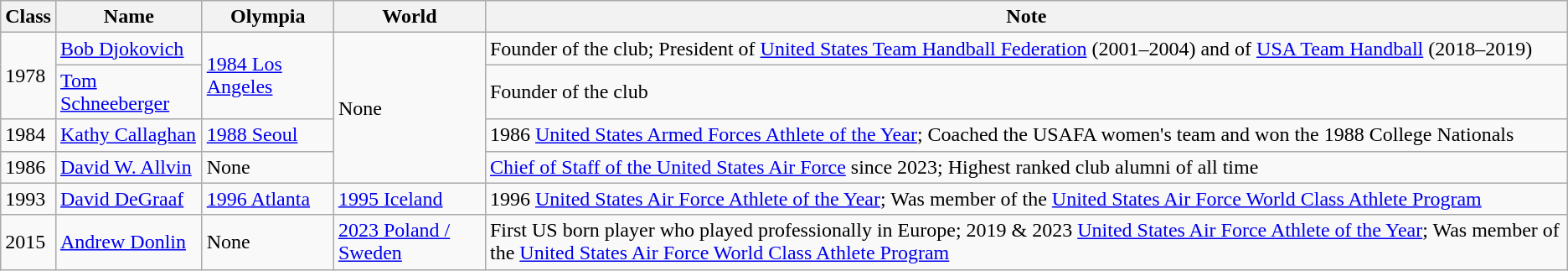<table class="wikitable">
<tr>
<th>Class</th>
<th>Name</th>
<th>Olympia</th>
<th>World</th>
<th>Note</th>
</tr>
<tr>
<td rowspan="2">1978</td>
<td><a href='#'>Bob Djokovich</a></td>
<td rowspan="2"><a href='#'>1984 Los Angeles</a></td>
<td rowspan="4">None</td>
<td>Founder of the club; President of <a href='#'>United States Team Handball Federation</a> (2001–2004) and of <a href='#'>USA Team Handball</a> (2018–2019)</td>
</tr>
<tr>
<td><a href='#'>Tom Schneeberger</a></td>
<td>Founder of the club</td>
</tr>
<tr>
<td>1984</td>
<td><a href='#'>Kathy Callaghan</a></td>
<td><a href='#'>1988 Seoul</a></td>
<td>1986 <a href='#'>United States Armed Forces Athlete of the Year</a>; Coached the USAFA women's team and won the 1988 College Nationals</td>
</tr>
<tr>
<td>1986</td>
<td><a href='#'>David W. Allvin</a></td>
<td>None</td>
<td><a href='#'>Chief of Staff of the United States Air Force</a> since 2023; Highest ranked club alumni of all time</td>
</tr>
<tr>
<td>1993</td>
<td><a href='#'>David DeGraaf</a></td>
<td><a href='#'>1996 Atlanta</a></td>
<td><a href='#'>1995 Iceland</a></td>
<td>1996 <a href='#'>United States Air Force Athlete of the Year</a>; Was member of the <a href='#'>United States Air Force World Class Athlete Program</a></td>
</tr>
<tr>
<td>2015</td>
<td><a href='#'>Andrew Donlin</a></td>
<td>None</td>
<td><a href='#'>2023 Poland / Sweden</a></td>
<td>First US born player who played professionally in Europe; 2019 & 2023 <a href='#'>United States Air Force Athlete of the Year</a>; Was member of the <a href='#'>United States Air Force World Class Athlete Program</a></td>
</tr>
</table>
